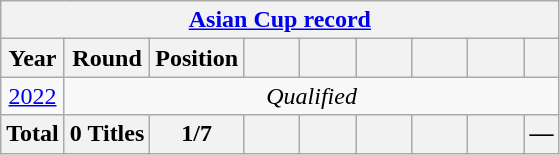<table class="wikitable" style="text-align: center;">
<tr>
<th colspan=9><a href='#'>Asian Cup record</a></th>
</tr>
<tr>
<th>Year</th>
<th>Round</th>
<th>Position</th>
<th width=30></th>
<th width=30></th>
<th width=30></th>
<th width=30></th>
<th width=30></th>
<th></th>
</tr>
<tr>
<td> <a href='#'>2022</a></td>
<td rowspan=1  colspan=9><em>Qualified</em></td>
</tr>
<tr>
<th>Total</th>
<th>0 Titles</th>
<th>1/7</th>
<th></th>
<th></th>
<th></th>
<th></th>
<th></th>
<th>—</th>
</tr>
</table>
